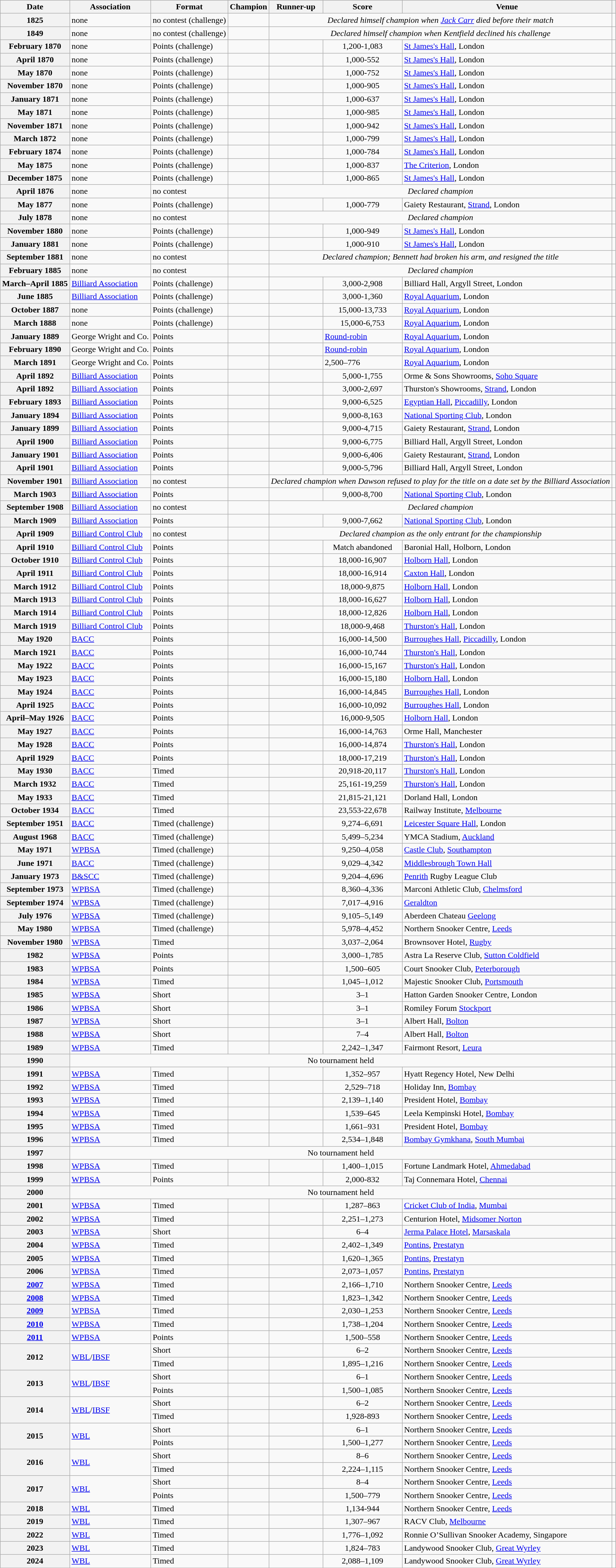<table class="wikitable sortable">
<tr>
<th Scope="col">Date</th>
<th Scope="col">Association</th>
<th Scope="col">Format</th>
<th Scope="col">Champion</th>
<th Scope="col">Runner-up</th>
<th Scope="col">Score</th>
<th Scope="col">Venue</th>
<th scope=col class="unsortable"></th>
</tr>
<tr>
<th scope=row>1825</th>
<td>none</td>
<td>no contest (challenge)</td>
<td data-sort-value="Kentfield"></td>
<td style="text-align:center" colspan=3 data-sort-value="z"><em>Declared himself champion when <a href='#'>Jack Carr</a> died before their match</em></td>
<td></td>
</tr>
<tr>
<th scope=row>1849</th>
<td>none</td>
<td>no contest (challenge)</td>
<td data-sort-value="Roberts Sr"></td>
<td style="text-align:center" colspan=3 data-sort-value="z"><em>Declared himself champion when Kentfield declined his challenge</em></td>
<td></td>
</tr>
<tr>
<th scope=row data-sort-value=1870-02>February 1870</th>
<td>none</td>
<td>Points (challenge)</td>
<td data-sort-value="Cook, W"></td>
<td data-sort-value="Roberts Sr"></td>
<td style="text-align:center">1,200-1,083</td>
<td><a href='#'>St James's Hall</a>, London</td>
<td></td>
</tr>
<tr>
<th scope=row data-sort-value=1870-04>April 1870</th>
<td>none</td>
<td>Points (challenge)</td>
<td data-sort-value="Roberts Jr"></td>
<td data-sort-value="Cook, W"></td>
<td style="text-align:center">1,000-552</td>
<td><a href='#'>St James's Hall</a>, London</td>
<td></td>
</tr>
<tr>
<th scope=row data-sort-value=1870-05>May 1870</th>
<td>none</td>
<td>Points (challenge)</td>
<td data-sort-value="Roberts Jr"></td>
<td data-sort-value="Bowles, A"></td>
<td style="text-align:center">1,000-752</td>
<td><a href='#'>St James's Hall</a>, London</td>
<td></td>
</tr>
<tr>
<th scope=row data-sort-value=1870-11>November 1870</th>
<td>none</td>
<td>Points (challenge)</td>
<td data-sort-value="Bennett, Joseph"></td>
<td data-sort-value="Roberts Jr"></td>
<td style="text-align:center">1,000-905</td>
<td><a href='#'>St James's Hall</a>, London</td>
<td></td>
</tr>
<tr>
<th scope=row data-sort-value=1871-01>January 1871</th>
<td>none</td>
<td>Points (challenge)</td>
<td data-sort-value="Roberts Jr"></td>
<td data-sort-value="Bennett, Joseph"></td>
<td style="text-align:center">1,000-637</td>
<td><a href='#'>St James's Hall</a>, London</td>
<td></td>
</tr>
<tr>
<th scope=row data-sort-value=1870-05>May 1871</th>
<td>none</td>
<td>Points (challenge)</td>
<td data-sort-value="Cook, W"></td>
<td data-sort-value="Roberts Jr"></td>
<td style="text-align:center">1,000-985</td>
<td><a href='#'>St James's Hall</a>, London</td>
<td></td>
</tr>
<tr>
<th scope=row data-sort-value=1871-11>November 1871</th>
<td>none</td>
<td>Points (challenge)</td>
<td data-sort-value="Cook, W"></td>
<td data-sort-value="Bennett, Joseph"></td>
<td style="text-align:center">1,000-942</td>
<td><a href='#'>St James's Hall</a>, London</td>
<td></td>
</tr>
<tr>
<th scope=row data-sort-value=1872-03>March 1872</th>
<td>none</td>
<td>Points (challenge)</td>
<td data-sort-value="Cook, W"></td>
<td data-sort-value="Roberts Jr"></td>
<td style="text-align:center">1,000-799</td>
<td><a href='#'>St James's Hall</a>, London</td>
<td></td>
</tr>
<tr>
<th scope=row data-sort-value=1874-02>February 1874</th>
<td>none</td>
<td>Points (challenge)</td>
<td data-sort-value="Cook, W"></td>
<td data-sort-value="Roberts Jr"></td>
<td style="text-align:center">1,000-784</td>
<td><a href='#'>St James's Hall</a>, London</td>
<td></td>
</tr>
<tr>
<th scope=row data-sort-value=1875-05>May 1875</th>
<td>none</td>
<td>Points (challenge)</td>
<td data-sort-value="Roberts Jr"></td>
<td data-sort-value="Cook, W"></td>
<td style="text-align:center">1,000-837</td>
<td><a href='#'>The Criterion</a>, London</td>
<td></td>
</tr>
<tr>
<th scope=row data-sort-value=1875-12>December 1875</th>
<td>none</td>
<td>Points (challenge)</td>
<td data-sort-value="Roberts Jr"></td>
<td data-sort-value="Cook, W"></td>
<td style="text-align:center">1,000-865</td>
<td><a href='#'>St James's Hall</a>, London</td>
<td></td>
</tr>
<tr>
<th scope=row data-sort-value=1876>April 1876</th>
<td>none</td>
<td>no contest</td>
<td data-sort-value="Cook, W"></td>
<td colspan=3 style="text-align:center" data-sort-value="z"><em>Declared champion</em></td>
<td></td>
</tr>
<tr>
<th scope=row data-sort-value=1877>May 1877</th>
<td>none</td>
<td>Points (challenge)</td>
<td data-sort-value="Roberts Jr"></td>
<td data-sort-value="Cook, W"></td>
<td style="text-align:center">1,000-779</td>
<td>Gaiety Restaurant, <a href='#'>Strand</a>, London</td>
<td></td>
</tr>
<tr>
<th scope=row data-sort-value=1878>July 1878</th>
<td>none</td>
<td>no contest</td>
<td data-sort-value="Cook, W"></td>
<td colspan=3 style="text-align:center" data-sort-value="z"><em>Declared champion</em></td>
<td></td>
</tr>
<tr>
<th scope=row data-sort-value=1880>November 1880</th>
<td>none</td>
<td>Points (challenge)</td>
<td data-sort-value="Bennett, Joseph"></td>
<td data-sort-value="Cook, W"></td>
<td style="text-align:center">1,000-949</td>
<td><a href='#'>St James's Hall</a>, London</td>
<td></td>
</tr>
<tr>
<th scope=row data-sort-value=1881-01>January 1881</th>
<td>none</td>
<td>Points (challenge)</td>
<td data-sort-value="Bennett, Joseph"></td>
<td data-sort-value="Taylor, Tom"></td>
<td style="text-align:center">1,000-910</td>
<td><a href='#'>St James's Hall</a>, London</td>
<td></td>
</tr>
<tr>
<th scope=row data-sort-value=1881-09>September 1881</th>
<td>none</td>
<td>no contest</td>
<td data-sort-value="Cook, W"></td>
<td colspan=3 style="text-align:center" data-sort-value="z"><em>Declared champion; Bennett had broken his arm, and resigned the title</em></td>
<td></td>
</tr>
<tr>
<th scope=row data-sort-value=1885-02>February 1885</th>
<td>none</td>
<td>no contest</td>
<td data-sort-value="Roberts Jr"></td>
<td colspan=3 style="text-align:center" data-sort-value="z"><em>Declared champion</em></td>
<td></td>
</tr>
<tr>
<th scope=row data-sort-value=1885-03>March–April 1885</th>
<td><a href='#'>Billiard Association</a></td>
<td>Points (challenge)</td>
<td data-sort-value="Roberts Jr"></td>
<td data-sort-value="Cook, W"></td>
<td style="text-align:center">3,000-2,908</td>
<td>Billiard Hall, Argyll Street, London</td>
<td></td>
</tr>
<tr>
<th scope=row data-sort-value=1885-05>June 1885</th>
<td><a href='#'>Billiard Association</a></td>
<td>Points (challenge)</td>
<td data-sort-value="Roberts Jr"></td>
<td data-sort-value="Bennett, Joseph"></td>
<td style="text-align:center">3,000-1,360</td>
<td><a href='#'>Royal Aquarium</a>, London</td>
<td></td>
</tr>
<tr>
<th scope=row data-sort-value=1887-10>October 1887</th>
<td>none</td>
<td>Points (challenge)</td>
<td data-sort-value="Mitchell, B"></td>
<td data-sort-value="Peall, W"></td>
<td style="text-align:center">15,000-13,733</td>
<td><a href='#'>Royal Aquarium</a>, London</td>
<td></td>
</tr>
<tr>
<th scope=row data-sort-value=1888-03>March 1888</th>
<td>none</td>
<td>Points (challenge)</td>
<td data-sort-value="Peall, W"></td>
<td data-sort-value="Mitchell, B"></td>
<td style="text-align:center">15,000-6,753</td>
<td><a href='#'>Royal Aquarium</a>, London</td>
<td></td>
</tr>
<tr>
<th scope=row data-sort-value=1889>January 1889</th>
<td>George Wright and Co.</td>
<td>Points</td>
<td data-sort-value="Mitchell, B"></td>
<td data-sort-value="Peall, W"></td>
<td><a href='#'>Round-robin</a></td>
<td><a href='#'>Royal Aquarium</a>, London</td>
<td></td>
</tr>
<tr>
<th scope=row data-sort-value=1890>February 1890</th>
<td>George Wright and Co.</td>
<td>Points</td>
<td data-sort-value="Peall, W"></td>
<td data-sort-value="Mitchell, B"></td>
<td><a href='#'>Round-robin</a></td>
<td><a href='#'>Royal Aquarium</a>, London</td>
<td></td>
</tr>
<tr>
<th scope=row data-sort-value=1891>March 1891</th>
<td>George Wright and Co.</td>
<td>Points</td>
<td data-sort-value="Peall, W"></td>
<td data-sort-value="Mitchell, B"></td>
<td>2,500–776</td>
<td><a href='#'>Royal Aquarium</a>, London</td>
<td></td>
</tr>
<tr>
<th scope=row data-sort-value=1892-04>April 1892</th>
<td><a href='#'>Billiard Association</a></td>
<td>Points</td>
<td data-sort-value="Peall, W"></td>
<td data-sort-value="Mitchell, B"></td>
<td style="text-align:center">5,000-1,755</td>
<td>Orme & Sons Showrooms, <a href='#'>Soho Square</a></td>
<td></td>
</tr>
<tr>
<th scope=row data-sort-value=1892-04>April 1892</th>
<td><a href='#'>Billiard Association</a></td>
<td>Points</td>
<td data-sort-value="Mitchell, B"></td>
<td data-sort-value="North, John"></td>
<td style="text-align:center">3,000-2,697</td>
<td>Thurston's Showrooms, <a href='#'>Strand</a>, London</td>
<td></td>
</tr>
<tr>
<th scope=row data-sort-value=1893-02>February 1893</th>
<td><a href='#'>Billiard Association</a></td>
<td>Points</td>
<td data-sort-value="Mitchell, B"></td>
<td data-sort-value="North, John"></td>
<td style="text-align:center">9,000-6,525</td>
<td><a href='#'>Egyptian Hall</a>, <a href='#'>Piccadilly</a>, London</td>
<td></td>
</tr>
<tr>
<th scope=row data-sort-value=1894>January 1894</th>
<td><a href='#'>Billiard Association</a></td>
<td>Points</td>
<td data-sort-value="Mitchell, B"></td>
<td data-sort-value="Dawson, Charles"></td>
<td style="text-align:center">9,000-8,163</td>
<td><a href='#'>National Sporting Club</a>, London</td>
<td></td>
</tr>
<tr>
<th scope=row data-sort-value=1899>January 1899</th>
<td><a href='#'>Billiard Association</a></td>
<td>Points</td>
<td data-sort-value="Dawson, Charles"></td>
<td data-sort-value="North, John"></td>
<td style="text-align:center">9,000-4,715</td>
<td>Gaiety Restaurant, <a href='#'>Strand</a>, London</td>
<td></td>
</tr>
<tr>
<th scope=row data-sort-value=1900>April 1900</th>
<td><a href='#'>Billiard Association</a></td>
<td>Points</td>
<td data-sort-value="Dawson, Charles"></td>
<td data-sort-value="Stevenson, H"></td>
<td style="text-align:center">9,000-6,775</td>
<td>Billiard Hall, Argyll Street, London</td>
<td></td>
</tr>
<tr>
<th scope=row data-sort-value=1901-01>January 1901</th>
<td><a href='#'>Billiard Association</a></td>
<td>Points</td>
<td data-sort-value="Stevenson, H"></td>
<td data-sort-value="Dawson, Charles"></td>
<td style="text-align:center">9,000-6,406</td>
<td>Gaiety Restaurant, <a href='#'>Strand</a>, London</td>
<td></td>
</tr>
<tr>
<th scope=row data-sort-value=1901-04>April 1901</th>
<td><a href='#'>Billiard Association</a></td>
<td>Points</td>
<td data-sort-value="Dawson, Charles"></td>
<td data-sort-value="Stevenson, H"></td>
<td style="text-align:center">9,000-5,796</td>
<td>Billiard Hall, Argyll Street, London</td>
<td></td>
</tr>
<tr>
<th scope=row data-sort-value=1901-11>November 1901</th>
<td><a href='#'>Billiard Association</a></td>
<td>no contest</td>
<td data-sort-value="Stevenson, H"></td>
<td colspan=3 style="text-align:center" data-sort-value="z"><em>Declared champion when Dawson refused to play for the title on a date set by the Billiard Association</em></td>
<td></td>
</tr>
<tr>
<th scope=row data-sort-value=1903-03>March 1903</th>
<td><a href='#'>Billiard Association</a></td>
<td>Points</td>
<td data-sort-value="Dawson, Charles"></td>
<td data-sort-value="Stevenson, H"></td>
<td style="text-align:center">9,000-8,700</td>
<td><a href='#'>National Sporting Club</a>, London</td>
<td></td>
</tr>
<tr>
<th scope=row data-sort-value=1908-09>September 1908</th>
<td><a href='#'>Billiard Association</a></td>
<td>no contest</td>
<td data-sort-value="Inman, Mel"></td>
<td colspan=3 style="text-align:center" data-sort-value="z"><em>Declared champion</em></td>
<td></td>
</tr>
<tr>
<th scope=row data-sort-value=1909-03>March 1909</th>
<td><a href='#'>Billiard Association</a></td>
<td>Points</td>
<td data-sort-value="Inman, Mel"></td>
<td data-sort-value="Williams, Albert"></td>
<td style="text-align:center">9,000-7,662</td>
<td><a href='#'>National Sporting Club</a>, London</td>
<td></td>
</tr>
<tr>
<th scope=row data-sort-value=1909-04>April 1909</th>
<td><a href='#'>Billiard Control Club</a></td>
<td>no contest</td>
<td data-sort-value="Stevenson, H"></td>
<td colspan=3 style="text-align:center" data-sort-value="z"><em>Declared champion as the only entrant for the championship</em></td>
<td></td>
</tr>
<tr>
<th scope=row data-sort-value=1910-04>April 1910</th>
<td><a href='#'>Billiard Control Club</a></td>
<td>Points</td>
<td data-sort-value="Stevenson, H"></td>
<td data-sort-value="Inman, Mel"></td>
<td style="text-align:center">Match abandoned</td>
<td>Baronial Hall, Holborn, London</td>
<td></td>
</tr>
<tr>
<th scope=row data-sort-value=1910-10>October 1910</th>
<td><a href='#'>Billiard Control Club</a></td>
<td>Points</td>
<td data-sort-value="Stevenson, H"></td>
<td data-sort-value="Inman, Mel"></td>
<td style="text-align:center">18,000-16,907</td>
<td><a href='#'>Holborn Hall</a>, London</td>
<td></td>
</tr>
<tr>
<th scope=row data-sort-value=1911-02>April 1911</th>
<td><a href='#'>Billiard Control Club</a></td>
<td>Points</td>
<td data-sort-value="Stevenson, H"></td>
<td data-sort-value="Inman, Mel"></td>
<td style="text-align:center">18,000-16,914</td>
<td><a href='#'>Caxton Hall</a>, London</td>
<td></td>
</tr>
<tr>
<th scope=row data-sort-value=1912>March 1912</th>
<td><a href='#'>Billiard Control Club</a></td>
<td>Points</td>
<td data-sort-value="Inman, Mel"></td>
<td data-sort-value="Reece, T"></td>
<td style="text-align:center">18,000-9,875</td>
<td><a href='#'>Holborn Hall</a>, London</td>
<td></td>
</tr>
<tr>
<th scope=row data-sort-value=1913>March 1913</th>
<td><a href='#'>Billiard Control Club</a></td>
<td>Points</td>
<td data-sort-value="Inman, Mel"></td>
<td data-sort-value="Reece, T"></td>
<td style="text-align:center">18,000-16,627</td>
<td><a href='#'>Holborn Hall</a>, London</td>
<td></td>
</tr>
<tr>
<th scope=row data-sort-value=1914>March 1914</th>
<td><a href='#'>Billiard Control Club</a></td>
<td>Points</td>
<td data-sort-value="Inman, Mel"></td>
<td data-sort-value="Reece, T"></td>
<td style="text-align:center">18,000-12,826</td>
<td><a href='#'>Holborn Hall</a>, London</td>
<td></td>
</tr>
<tr>
<th scope=row data-sort-value=1919>March 1919</th>
<td><a href='#'>Billiard Control Club</a></td>
<td>Points</td>
<td data-sort-value="Inman, Mel"></td>
<td data-sort-value="Stevenson, H"></td>
<td style="text-align:center">18,000-9,468</td>
<td><a href='#'>Thurston's Hall</a>, London</td>
<td></td>
</tr>
<tr>
<th scope=row data-sort-value=1920>May 1920</th>
<td><a href='#'>BACC</a></td>
<td>Points</td>
<td data-sort-value="Smith, Willie"></td>
<td data-sort-value="Falkiner, Claude"></td>
<td style="text-align:center">16,000-14,500</td>
<td><a href='#'>Burroughes Hall</a>, <a href='#'>Piccadilly</a>, London</td>
<td></td>
</tr>
<tr>
<th scope=row data-sort-value=1921>March 1921</th>
<td><a href='#'>BACC</a></td>
<td>Points</td>
<td data-sort-value="Newman, Tom"></td>
<td data-sort-value="Reece, T"></td>
<td style="text-align:center">16,000-10,744</td>
<td><a href='#'>Thurston's Hall</a>, London</td>
<td></td>
</tr>
<tr>
<th scope=row data-sort-value=1922>May 1922</th>
<td><a href='#'>BACC</a></td>
<td>Points</td>
<td data-sort-value="Newman, Tom"></td>
<td data-sort-value="Falkiner, Claude"></td>
<td style="text-align:center">16,000-15,167</td>
<td><a href='#'>Thurston's Hall</a>, London</td>
<td></td>
</tr>
<tr>
<th scope=row data-sort-value=1923>May 1923</th>
<td><a href='#'>BACC</a></td>
<td>Points</td>
<td data-sort-value="Smith, Willie"></td>
<td data-sort-value="Newman, Tom"></td>
<td style="text-align:center">16,000-15,180</td>
<td><a href='#'>Holborn Hall</a>, London</td>
<td></td>
</tr>
<tr>
<th scope=row data-sort-value=1924>May 1924</th>
<td><a href='#'>BACC</a></td>
<td>Points</td>
<td data-sort-value="Newman, Tom"></td>
<td data-sort-value="Reece, T"></td>
<td style="text-align:center">16,000-14,845</td>
<td><a href='#'>Burroughes Hall</a>, London</td>
<td></td>
</tr>
<tr>
<th scope=row data-sort-value=1925>April 1925</th>
<td><a href='#'>BACC</a></td>
<td>Points</td>
<td data-sort-value="Newman, Tom"></td>
<td data-sort-value="Reece, T"></td>
<td style="text-align:center">16,000-10,092</td>
<td><a href='#'>Burroughes Hall</a>, London</td>
<td></td>
</tr>
<tr>
<th scope=row data-sort-value=1926>April–May 1926</th>
<td><a href='#'>BACC</a></td>
<td>Points</td>
<td data-sort-value="Newman, Tom"></td>
<td data-sort-value="Davis, Joe"></td>
<td style="text-align:center">16,000-9,505</td>
<td><a href='#'>Holborn Hall</a>, London</td>
<td></td>
</tr>
<tr>
<th scope=row data-sort-value=1927>May 1927</th>
<td><a href='#'>BACC</a></td>
<td>Points</td>
<td data-sort-value="Newman, Tom"></td>
<td data-sort-value="Davis, Joe"></td>
<td style="text-align:center">16,000-14,763</td>
<td>Orme Hall, Manchester</td>
<td></td>
</tr>
<tr>
<th scope=row data-sort-value=1928>May 1928</th>
<td><a href='#'>BACC</a></td>
<td>Points</td>
<td data-sort-value="Davis, Joe"></td>
<td data-sort-value="Newman, Tom"></td>
<td style="text-align:center">16,000-14,874</td>
<td><a href='#'>Thurston's Hall</a>, London</td>
<td></td>
</tr>
<tr>
<th scope=row data-sort-value=1929>April 1929</th>
<td><a href='#'>BACC</a></td>
<td>Points</td>
<td data-sort-value="Davis, Joe"></td>
<td data-sort-value="Newman, Tom"></td>
<td style="text-align:center">18,000-17,219</td>
<td><a href='#'>Thurston's Hall</a>, London</td>
<td></td>
</tr>
<tr>
<th scope=row data-sort-value=1930>May 1930</th>
<td><a href='#'>BACC</a></td>
<td>Timed</td>
<td data-sort-value="Davis, Joe"></td>
<td data-sort-value="Newman, Tom"></td>
<td style="text-align:center">20,918-20,117</td>
<td><a href='#'>Thurston's Hall</a>, London</td>
<td></td>
</tr>
<tr>
<th scope=row data-sort-value=1932>March 1932</th>
<td><a href='#'>BACC</a></td>
<td>Timed</td>
<td data-sort-value="Davis, Joe"></td>
<td data-sort-value="McConachy, Clark"></td>
<td style="text-align:center">25,161-19,259</td>
<td><a href='#'>Thurston's Hall</a>, London</td>
<td></td>
</tr>
<tr>
<th scope=row data-sort-value=1933>May 1933</th>
<td><a href='#'>BACC</a></td>
<td>Timed</td>
<td data-sort-value="Lindrum, Walter"></td>
<td data-sort-value="Davis, Joe"></td>
<td style="text-align:center">21,815-21,121</td>
<td>Dorland Hall, London</td>
<td></td>
</tr>
<tr>
<th scope=row data-sort-value=1934>October 1934</th>
<td><a href='#'>BACC</a></td>
<td>Timed</td>
<td data-sort-value="Lindrum, Walter"></td>
<td data-sort-value="Davis, Joe"></td>
<td style="text-align:center">23,553-22,678</td>
<td>Railway Institute, <a href='#'>Melbourne</a></td>
<td></td>
</tr>
<tr>
<th scope=row data-sort-value=1951>September 1951</th>
<td><a href='#'>BACC</a></td>
<td>Timed (challenge)</td>
<td data-sort-value="McConachy, Clark"></td>
<td data-sort-value="Barrie, John"></td>
<td style="text-align:center">9,274–6,691</td>
<td><a href='#'>Leicester Square Hall</a>, London</td>
<td></td>
</tr>
<tr>
<th scope=row data-sort-value=1968>August 1968</th>
<td><a href='#'>BACC</a></td>
<td>Timed (challenge)</td>
<td data-sort-value="Williams, Rex"></td>
<td data-sort-value="McConachy, Clark"></td>
<td style="text-align:center">5,499–5,234</td>
<td>YMCA Stadium, <a href='#'>Auckland</a></td>
<td></td>
</tr>
<tr>
<th scope=row data-sort-value=1971-05>May 1971</th>
<td><a href='#'>WPBSA</a></td>
<td>Timed (challenge)</td>
<td data-sort-value="Williams, Rex"></td>
<td data-sort-value="Bennett, Bernard"></td>
<td style="text-align:center">9,250–4,058</td>
<td><a href='#'>Castle Club</a>, <a href='#'>Southampton</a></td>
<td></td>
</tr>
<tr>
<th scope=row data-sort-value=1971-06>June 1971</th>
<td><a href='#'>BACC</a></td>
<td>Timed (challenge)</td>
<td data-sort-value="Driffield, Leslie"></td>
<td data-sort-value="Karnehm, Kack"></td>
<td style="text-align:center">9,029–4,342</td>
<td><a href='#'>Middlesbrough Town Hall</a></td>
<td></td>
</tr>
<tr>
<th scope=row data-sort-value=1973-01>January 1973</th>
<td><a href='#'>B&SCC</a></td>
<td>Timed (challenge)</td>
<td data-sort-value="Driffield, Leslie"></td>
<td data-sort-value="Johnson, ALbert"></td>
<td style="text-align:center">9,204–4,696</td>
<td><a href='#'>Penrith</a> Rugby League Club</td>
<td></td>
</tr>
<tr>
<th scope=row data-sort-value=1973-09>September 1973</th>
<td><a href='#'>WPBSA</a></td>
<td>Timed (challenge)</td>
<td data-sort-value="Williams, Rex"></td>
<td data-sort-value="Karnehm, Kack"></td>
<td style="text-align:center">8,360–4,336</td>
<td>Marconi Athletic Club, <a href='#'>Chelmsford</a></td>
<td></td>
</tr>
<tr>
<th scope=row data-sort-value=1974>September 1974</th>
<td><a href='#'>WPBSA</a></td>
<td>Timed (challenge)</td>
<td data-sort-value="Williams, Rex"></td>
<td data-sort-value="Charlton, Eddie"></td>
<td style="text-align:center">7,017–4,916</td>
<td><a href='#'>Geraldton</a></td>
<td></td>
</tr>
<tr>
<th scope=row data-sort-value=1976>July 1976</th>
<td><a href='#'>WPBSA</a></td>
<td>Timed (challenge)</td>
<td data-sort-value="Williams, Rex"></td>
<td data-sort-value="Charlton, Eddie"></td>
<td style="text-align:center">9,105–5,149</td>
<td>Aberdeen Chateau <a href='#'>Geelong</a></td>
<td></td>
</tr>
<tr>
<th scope=row data-sort-value=1980-05>May 1980</th>
<td><a href='#'>WPBSA</a></td>
<td>Timed (challenge)</td>
<td data-sort-value="Davis, Fred"></td>
<td data-sort-value="Williams, Rex"></td>
<td style="text-align:center">5,978–4,452</td>
<td>Northern Snooker Centre, <a href='#'>Leeds</a></td>
<td></td>
</tr>
<tr>
<th scope=row data-sort-value=1980-11>November 1980</th>
<td><a href='#'>WPBSA</a></td>
<td>Timed</td>
<td data-sort-value="Davis, Fred"></td>
<td data-sort-value="Wildman, Mark"></td>
<td style="text-align:center">3,037–2,064</td>
<td>Brownsover Hotel, <a href='#'>Rugby</a></td>
<td></td>
</tr>
<tr>
<th scope=row>1982</th>
<td><a href='#'>WPBSA</a></td>
<td>Points</td>
<td data-sort-value="Williams, Rex"></td>
<td data-sort-value="Wildman, Mark"></td>
<td style="text-align:center">3,000–1,785</td>
<td>Astra La Reserve Club, <a href='#'>Sutton Coldfield</a></td>
<td></td>
</tr>
<tr>
<th scope=row>1983</th>
<td><a href='#'>WPBSA</a></td>
<td>Points</td>
<td data-sort-value="Williams, Rex"></td>
<td data-sort-value="Davis, Fred"></td>
<td style="text-align:center">1,500–605</td>
<td>Court Snooker Club, <a href='#'>Peterborough</a></td>
<td></td>
</tr>
<tr>
<th scope=row>1984</th>
<td><a href='#'>WPBSA</a></td>
<td>Timed</td>
<td data-sort-value="Wildman, Mark"></td>
<td data-sort-value="Charlton, Eddie"></td>
<td style="text-align:center">1,045–1,012</td>
<td>Majestic Snooker Club, <a href='#'>Portsmouth</a></td>
<td></td>
</tr>
<tr>
<th scope=row>1985</th>
<td><a href='#'>WPBSA</a></td>
<td>Short</td>
<td data-sort-value="Edmonds, Ray"></td>
<td data-sort-value="Dagley, Norman"></td>
<td style="text-align:center">3–1</td>
<td>Hatton Garden Snooker Centre, London</td>
<td></td>
</tr>
<tr>
<th scope=row>1986</th>
<td><a href='#'>WPBSA</a></td>
<td>Short</td>
<td data-sort-value="Foldvari, Rob"></td>
<td data-sort-value="Dagley, Norman"></td>
<td style="text-align:center">3–1</td>
<td>Romiley Forum <a href='#'>Stockport</a></td>
<td></td>
</tr>
<tr>
<th scope=row>1987</th>
<td><a href='#'>WPBSA</a></td>
<td>Short</td>
<td data-sort-value="Dagley, Norman"></td>
<td data-sort-value="Foldvari, Rob"></td>
<td style="text-align:center">3–1</td>
<td>Albert Hall, <a href='#'>Bolton</a></td>
<td></td>
</tr>
<tr>
<th scope=row>1988</th>
<td><a href='#'>WPBSA</a></td>
<td>Short</td>
<td data-sort-value="Dagley, Norman"></td>
<td data-sort-value="Charlton, Eddie"></td>
<td style="text-align:center">7–4</td>
<td>Albert Hall, <a href='#'>Bolton</a></td>
<td></td>
</tr>
<tr>
<th scope=row>1989</th>
<td><a href='#'>WPBSA</a></td>
<td>Timed</td>
<td data-sort-value="Russell, Mike"></td>
<td data-sort-value="Gilchrist, Peter"></td>
<td style="text-align:center">2,242–1,347</td>
<td>Fairmont Resort, <a href='#'>Leura</a></td>
<td></td>
</tr>
<tr>
<th scope=row>1990</th>
<td style="text-align:center" colspan="6" data-sort-value="zzz">No tournament held</td>
<td></td>
</tr>
<tr>
<th scope=row>1991</th>
<td><a href='#'>WPBSA</a></td>
<td>Timed</td>
<td data-sort-value="Russell, Mike"></td>
<td data-sort-value="Foldvari, Rob"></td>
<td style="text-align:center">1,352–957</td>
<td>Hyatt Regency Hotel, New Delhi</td>
<td></td>
</tr>
<tr>
<th scope=row>1992</th>
<td><a href='#'>WPBSA</a></td>
<td>Timed</td>
<td data-sort-value="Sethi, Geet"></td>
<td data-sort-value="Russell, Mike"></td>
<td style="text-align:center">2,529–718</td>
<td>Holiday Inn, <a href='#'>Bombay</a></td>
<td></td>
</tr>
<tr>
<th scope=row>1993</th>
<td><a href='#'>WPBSA</a></td>
<td>Timed</td>
<td data-sort-value="Sethi, Geet"></td>
<td data-sort-value="Russell, Mike"></td>
<td style="text-align:center">2,139–1,140</td>
<td>President Hotel, <a href='#'>Bombay</a></td>
<td></td>
</tr>
<tr>
<th scope=row>1994</th>
<td><a href='#'>WPBSA</a></td>
<td>Timed</td>
<td data-sort-value="Gilchrist, Peter"></td>
<td data-sort-value="Russell, Mike"></td>
<td style="text-align:center">1,539–645</td>
<td>Leela Kempinski Hotel, <a href='#'>Bombay</a></td>
<td></td>
</tr>
<tr>
<th scope=row>1995</th>
<td><a href='#'>WPBSA</a></td>
<td>Timed</td>
<td data-sort-value="Sethi, Geet"></td>
<td data-sort-value="Joshi, Devendra"></td>
<td style="text-align:center">1,661–931</td>
<td>President Hotel, <a href='#'>Bombay</a></td>
<td></td>
</tr>
<tr>
<th scope=row>1996</th>
<td><a href='#'>WPBSA</a></td>
<td>Timed</td>
<td data-sort-value="Russell, Mike"></td>
<td data-sort-value="Sethi, Geet"></td>
<td style="text-align:center">2,534–1,848</td>
<td><a href='#'>Bombay Gymkhana</a>, <a href='#'>South Mumbai</a></td>
<td></td>
</tr>
<tr>
<th scope=row>1997</th>
<td style="text-align:center" colspan="6" data-sort-value="zzz">No tournament held</td>
<td></td>
</tr>
<tr>
<th scope=row>1998</th>
<td><a href='#'>WPBSA</a></td>
<td>Timed</td>
<td data-sort-value="Sethi, Geet"></td>
<td data-sort-value="Russell, Mike"></td>
<td style="text-align:center">1,400–1,015</td>
<td>Fortune Landmark Hotel, <a href='#'>Ahmedabad</a></td>
<td></td>
</tr>
<tr>
<th scope=row>1999</th>
<td><a href='#'>WPBSA</a></td>
<td>Points</td>
<td data-sort-value="Russell, Mike"></td>
<td data-sort-value="Gilchrist, Peter"></td>
<td style="text-align:center">2,000-832</td>
<td>Taj Connemara Hotel, <a href='#'>Chennai</a></td>
<td></td>
</tr>
<tr>
<th scope=row>2000</th>
<td style="text-align:center" colspan="6" data-sort-value="zzz">No tournament held</td>
<td></td>
</tr>
<tr>
<th scope=row>2001</th>
<td><a href='#'>WPBSA</a></td>
<td>Timed</td>
<td data-sort-value="Gilchrist, Peter"></td>
<td data-sort-value="Russell, Mike"></td>
<td style="text-align:center">1,287–863</td>
<td><a href='#'>Cricket Club of India</a>, <a href='#'>Mumbai</a></td>
<td></td>
</tr>
<tr>
<th scope=row>2002</th>
<td><a href='#'>WPBSA</a></td>
<td>Timed</td>
<td data-sort-value="Russell, Mike"></td>
<td data-sort-value="Gilchrist, Peter"></td>
<td style="text-align:center">2,251–1,273</td>
<td>Centurion Hotel, <a href='#'>Midsomer Norton</a></td>
<td></td>
</tr>
<tr>
<th scope=row>2003</th>
<td><a href='#'>WPBSA</a></td>
<td>Short</td>
<td data-sort-value="Russell, Mike"></td>
<td data-sort-value="Gilchrist, Peter"></td>
<td style="text-align:center">6–4</td>
<td><a href='#'>Jerma Palace Hotel</a>, <a href='#'>Marsaskala</a></td>
<td></td>
</tr>
<tr>
<th scope=row>2004</th>
<td><a href='#'>WPBSA</a></td>
<td>Timed</td>
<td data-sort-value="Russell, Mike"></td>
<td data-sort-value="Causier, David"></td>
<td style="text-align:center">2,402–1,349</td>
<td><a href='#'>Pontins</a>, <a href='#'>Prestatyn</a></td>
<td></td>
</tr>
<tr>
<th scope=row>2005</th>
<td><a href='#'>WPBSA</a></td>
<td>Timed</td>
<td data-sort-value="Shutt, Chris"></td>
<td data-sort-value="Russell, Mike"></td>
<td style="text-align:center">1,620–1,365</td>
<td><a href='#'>Pontins</a>, <a href='#'>Prestatyn</a></td>
<td></td>
</tr>
<tr>
<th scope=row>2006</th>
<td><a href='#'>WPBSA</a></td>
<td>Timed</td>
<td data-sort-value="Sethi, Geet"></td>
<td data-sort-value="Lagan, Lee"></td>
<td style="text-align:center">2,073–1,057</td>
<td><a href='#'>Pontins</a>, <a href='#'>Prestatyn</a></td>
<td></td>
</tr>
<tr>
<th scope=row><a href='#'>2007</a></th>
<td><a href='#'>WPBSA</a></td>
<td>Timed</td>
<td data-sort-value="Russell, Mike"></td>
<td data-sort-value="Shutt, Chris"></td>
<td style="text-align:center">2,166–1,710</td>
<td>Northern Snooker Centre, <a href='#'>Leeds</a></td>
<td></td>
</tr>
<tr>
<th scope=row><a href='#'>2008</a></th>
<td><a href='#'>WPBSA</a></td>
<td>Timed</td>
<td data-sort-value="Russell, Mike"></td>
<td data-sort-value="Sethi, Geet"></td>
<td style="text-align:center">1,823–1,342</td>
<td>Northern Snooker Centre, <a href='#'>Leeds</a></td>
<td></td>
</tr>
<tr>
<th scope=row><a href='#'>2009</a></th>
<td><a href='#'>WPBSA</a></td>
<td>Timed</td>
<td data-sort-value="Advani, Pankaj"></td>
<td data-sort-value="Russell, Mike"></td>
<td style="text-align:center">2,030–1,253</td>
<td>Northern Snooker Centre, <a href='#'>Leeds</a></td>
<td></td>
</tr>
<tr>
<th scope=row><a href='#'>2010</a></th>
<td><a href='#'>WPBSA</a></td>
<td>Timed</td>
<td data-sort-value="Russell, Mike"></td>
<td data-sort-value="Sitwala, Dhruv"></td>
<td style="text-align:center">1,738–1,204</td>
<td>Northern Snooker Centre, <a href='#'>Leeds</a></td>
<td></td>
</tr>
<tr>
<th scope=row><a href='#'>2011</a></th>
<td><a href='#'>WPBSA</a></td>
<td>Points</td>
<td data-sort-value="Russell, Mike"></td>
<td data-sort-value="Causier, David"></td>
<td style="text-align:center">1,500–558</td>
<td>Northern Snooker Centre, <a href='#'>Leeds</a></td>
<td></td>
</tr>
<tr>
<th scope=row rowspan="2">2012</th>
<td rowspan="2"><a href='#'>WBL</a>/<a href='#'>IBSF</a></td>
<td>Short</td>
<td data-sort-value="Shah, Rupesh"></td>
<td data-sort-value="Bolton, Matthew"></td>
<td style="text-align:center">6–2</td>
<td>Northern Snooker Centre, <a href='#'>Leeds</a></td>
<td></td>
</tr>
<tr>
<td>Timed</td>
<td data-sort-value="Advani, Pankaj"></td>
<td data-sort-value="Russell, Mike"></td>
<td style="text-align:center">1,895–1,216</td>
<td>Northern Snooker Centre, <a href='#'>Leeds</a></td>
<td></td>
</tr>
<tr>
<th scope=row rowspan="2">2013</th>
<td rowspan="2"><a href='#'>WBL</a>/<a href='#'>IBSF</a></td>
<td>Short</td>
<td data-sort-value="Causier, David"></td>
<td data-sort-value="Kumar, Alok"></td>
<td style="text-align:center">6–1</td>
<td>Northern Snooker Centre, <a href='#'>Leeds</a></td>
<td></td>
</tr>
<tr>
<td>Points</td>
<td data-sort-value="Gilchrist, Peter"></td>
<td data-sort-value="Causier, David"></td>
<td style="text-align:center">1,500–1,085</td>
<td>Northern Snooker Centre, <a href='#'>Leeds</a></td>
<td></td>
</tr>
<tr>
<th scope=row rowspan="2">2014</th>
<td rowspan="2"><a href='#'>WBL</a>/<a href='#'>IBSF</a></td>
<td>Short</td>
<td data-sort-value="Advani, Pankaj"></td>
<td data-sort-value="Gilchrist, Peter"></td>
<td style="text-align:center">6–2</td>
<td>Northern Snooker Centre, <a href='#'>Leeds</a></td>
<td></td>
</tr>
<tr>
<td>Timed</td>
<td data-sort-value="Advani, Pankaj"></td>
<td data-sort-value="Hall, Robert"></td>
<td style="text-align:center">1,928-893</td>
<td>Northern Snooker Centre, <a href='#'>Leeds</a></td>
<td></td>
</tr>
<tr>
<th scope=row rowspan="2">2015</th>
<td rowspan="2"><a href='#'>WBL</a></td>
<td>Short</td>
<td data-sort-value="Causier, David"></td>
<td data-sort-value="Hall, Robert"></td>
<td style="text-align:center">6–1</td>
<td>Northern Snooker Centre, <a href='#'>Leeds</a></td>
<td></td>
</tr>
<tr>
<td>Points</td>
<td data-sort-value="Causier, David"></td>
<td data-sort-value="Gilchrist, Peter"></td>
<td style="text-align:center">1,500–1,277</td>
<td>Northern Snooker Centre, <a href='#'>Leeds</a></td>
<td></td>
</tr>
<tr>
<th scope=row rowspan="2">2016</th>
<td rowspan="2"><a href='#'>WBL</a></td>
<td>Short</td>
<td data-sort-value="Causier, David"></td>
<td data-sort-value="Sitwala, Dhruv"></td>
<td style="text-align:center">8–6</td>
<td>Northern Snooker Centre, <a href='#'>Leeds</a></td>
<td></td>
</tr>
<tr>
<td>Timed</td>
<td data-sort-value="Russell, Mike"></td>
<td data-sort-value="Causier, David"></td>
<td style="text-align:center">2,224–1,115</td>
<td>Northern Snooker Centre, <a href='#'>Leeds</a></td>
<td></td>
</tr>
<tr>
<th scope=row rowspan="2">2017</th>
<td rowspan="2"><a href='#'>WBL</a></td>
<td>Short</td>
<td data-sort-value="Causier, David"></td>
<td data-sort-value="Kothari, Sourav"></td>
<td style="text-align:center">8–4</td>
<td>Northern Snooker Centre, <a href='#'>Leeds</a></td>
<td></td>
</tr>
<tr>
<td>Points</td>
<td data-sort-value="Causier, David"></td>
<td data-sort-value="Gilchrist, Peter"></td>
<td style="text-align:center">1,500–779</td>
<td>Northern Snooker Centre, <a href='#'>Leeds</a></td>
<td></td>
</tr>
<tr>
<th scope=row>2018</th>
<td><a href='#'>WBL</a></td>
<td>Timed</td>
<td data-sort-value="Kothari, Sourav"></td>
<td data-sort-value="Gilchrist, Peter"></td>
<td " style="text-align:center">1,134-944</td>
<td>Northern Snooker Centre, <a href='#'>Leeds</a></td>
<td></td>
</tr>
<tr>
<th scope=row>2019</th>
<td><a href='#'>WBL</a></td>
<td>Timed</td>
<td data-sort-value="Gilchrist, Peter"></td>
<td data-sort-value="Kothari, Sourav"></td>
<td style="text-align:center">1,307–967</td>
<td>RACV Club, <a href='#'>Melbourne</a></td>
<td></td>
</tr>
<tr>
<th scope=row>2022</th>
<td><a href='#'>WBL</a></td>
<td>Timed</td>
<td data-sort-value="Causier, David"></td>
<td data-sort-value="Gilchrist, Peter"></td>
<td style="text-align:center">1,776–1,092</td>
<td>Ronnie O’Sullivan Snooker Academy, Singapore</td>
<td></td>
</tr>
<tr>
<th scope=row>2023</th>
<td><a href='#'>WBL</a></td>
<td>Timed</td>
<td data-sort-value="Gilchrist, Peter"></td>
<td data-sort-value="Causier, David"></td>
<td style="text-align:center">1,824–783</td>
<td>Landywood Snooker Club, <a href='#'>Great Wyrley</a></td>
<td></td>
</tr>
<tr>
<th scope=row>2024</th>
<td><a href='#'>WBL</a></td>
<td>Timed</td>
<td data-sort-value="Causier, David"></td>
<td data-sort-value="Hall, Robert"></td>
<td style="text-align:center">2,088–1,109</td>
<td>Landywood Snooker Club, <a href='#'>Great Wyrley</a></td>
<td></td>
</tr>
</table>
